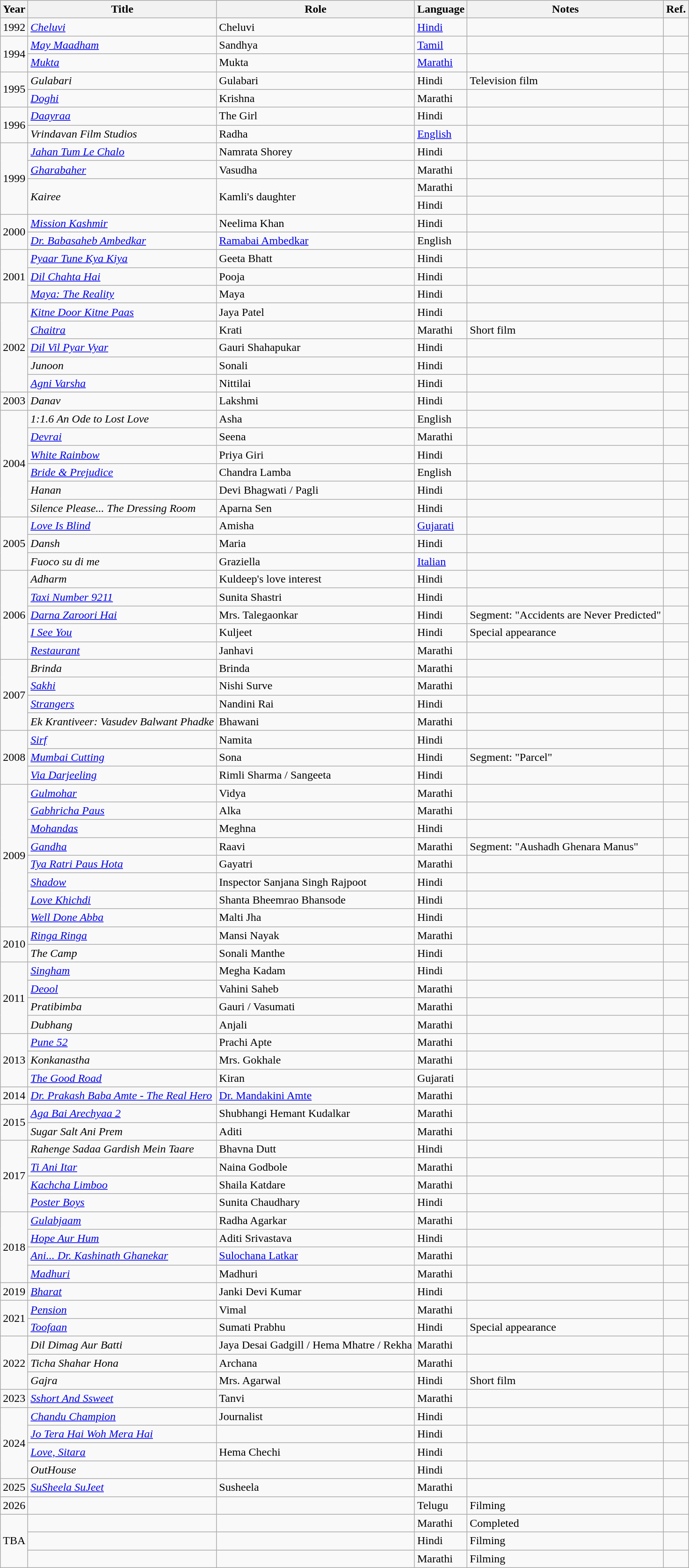<table class="wikitable sortable">
<tr>
<th>Year</th>
<th>Title</th>
<th>Role</th>
<th>Language</th>
<th class="unsortable">Notes</th>
<th class="unsortable">Ref.</th>
</tr>
<tr>
<td>1992</td>
<td><em><a href='#'>Cheluvi</a></em></td>
<td>Cheluvi</td>
<td><a href='#'>Hindi</a></td>
<td></td>
<td></td>
</tr>
<tr>
<td rowspan="2">1994</td>
<td><em><a href='#'>May Maadham</a></em></td>
<td>Sandhya</td>
<td><a href='#'>Tamil</a></td>
<td></td>
<td></td>
</tr>
<tr>
<td><em><a href='#'>Mukta</a></em></td>
<td>Mukta</td>
<td><a href='#'>Marathi</a></td>
<td></td>
<td></td>
</tr>
<tr>
<td rowspan="2">1995</td>
<td><em>Gulabari</em></td>
<td>Gulabari</td>
<td>Hindi</td>
<td>Television film</td>
<td></td>
</tr>
<tr>
<td><em><a href='#'>Doghi</a></em></td>
<td>Krishna</td>
<td>Marathi</td>
<td></td>
<td></td>
</tr>
<tr>
<td rowspan="2">1996</td>
<td><em><a href='#'>Daayraa</a></em></td>
<td>The Girl</td>
<td>Hindi</td>
<td></td>
<td></td>
</tr>
<tr>
<td><em>Vrindavan Film Studios</em></td>
<td>Radha</td>
<td><a href='#'>English</a></td>
<td></td>
<td></td>
</tr>
<tr>
<td rowspan="4">1999</td>
<td><em><a href='#'>Jahan Tum Le Chalo</a></em></td>
<td>Namrata Shorey</td>
<td>Hindi</td>
<td></td>
<td></td>
</tr>
<tr>
<td><em><a href='#'>Gharabaher</a></em></td>
<td>Vasudha</td>
<td>Marathi</td>
<td></td>
<td></td>
</tr>
<tr>
<td rowspan="2"><em>Kairee</em></td>
<td rowspan="2">Kamli's daughter</td>
<td>Marathi</td>
<td></td>
<td></td>
</tr>
<tr>
<td>Hindi</td>
<td></td>
<td></td>
</tr>
<tr>
<td rowspan="2">2000</td>
<td><em><a href='#'>Mission Kashmir</a></em></td>
<td>Neelima Khan</td>
<td>Hindi</td>
<td></td>
<td></td>
</tr>
<tr>
<td><a href='#'><em>Dr. Babasaheb Ambedkar</em></a></td>
<td><a href='#'>Ramabai Ambedkar</a></td>
<td>English</td>
<td></td>
<td></td>
</tr>
<tr>
<td rowspan="3">2001</td>
<td><em><a href='#'>Pyaar Tune Kya Kiya</a></em></td>
<td>Geeta Bhatt</td>
<td>Hindi</td>
<td></td>
<td></td>
</tr>
<tr>
<td><em><a href='#'>Dil Chahta Hai</a></em></td>
<td>Pooja</td>
<td>Hindi</td>
<td></td>
<td></td>
</tr>
<tr>
<td><em><a href='#'>Maya: The Reality</a></em></td>
<td>Maya</td>
<td>Hindi</td>
<td></td>
<td></td>
</tr>
<tr>
<td rowspan="5">2002</td>
<td><em><a href='#'>Kitne Door Kitne Paas</a></em></td>
<td>Jaya Patel</td>
<td>Hindi</td>
<td></td>
<td></td>
</tr>
<tr>
<td><a href='#'><em>Chaitra</em></a></td>
<td>Krati</td>
<td>Marathi</td>
<td>Short film</td>
<td></td>
</tr>
<tr>
<td><em><a href='#'>Dil Vil Pyar Vyar</a></em></td>
<td>Gauri Shahapukar</td>
<td>Hindi</td>
<td></td>
<td></td>
</tr>
<tr>
<td><em>Junoon</em></td>
<td>Sonali</td>
<td>Hindi</td>
<td></td>
<td></td>
</tr>
<tr>
<td><em><a href='#'>Agni Varsha</a></em></td>
<td>Nittilai</td>
<td>Hindi</td>
<td></td>
<td></td>
</tr>
<tr>
<td>2003</td>
<td><em>Danav</em></td>
<td>Lakshmi</td>
<td>Hindi</td>
<td></td>
<td></td>
</tr>
<tr>
<td rowspan="6">2004</td>
<td><em>1:1.6 An Ode to Lost Love</em></td>
<td>Asha</td>
<td>English</td>
<td></td>
<td></td>
</tr>
<tr>
<td><em><a href='#'>Devrai</a></em></td>
<td>Seena</td>
<td>Marathi</td>
<td></td>
<td></td>
</tr>
<tr>
<td><em><a href='#'>White Rainbow</a></em></td>
<td>Priya Giri</td>
<td>Hindi</td>
<td></td>
<td></td>
</tr>
<tr>
<td><em><a href='#'>Bride & Prejudice</a></em></td>
<td>Chandra Lamba</td>
<td>English</td>
<td></td>
<td></td>
</tr>
<tr>
<td><em>Hanan</em></td>
<td>Devi Bhagwati / Pagli</td>
<td>Hindi</td>
<td></td>
<td></td>
</tr>
<tr>
<td><em>Silence Please... The Dressing Room</em></td>
<td>Aparna Sen</td>
<td>Hindi</td>
<td></td>
<td></td>
</tr>
<tr>
<td rowspan="3">2005</td>
<td><a href='#'><em>Love Is Blind</em></a></td>
<td>Amisha</td>
<td><a href='#'>Gujarati</a></td>
<td></td>
<td></td>
</tr>
<tr>
<td><em>Dansh</em></td>
<td>Maria</td>
<td>Hindi</td>
<td></td>
<td></td>
</tr>
<tr>
<td><em>Fuoco su di me</em></td>
<td>Graziella</td>
<td><a href='#'>Italian</a></td>
<td></td>
<td></td>
</tr>
<tr>
<td rowspan="5">2006</td>
<td><em>Adharm</em></td>
<td>Kuldeep's love interest</td>
<td>Hindi</td>
<td></td>
<td></td>
</tr>
<tr>
<td><a href='#'><em>Taxi Number 9211</em></a></td>
<td>Sunita Shastri</td>
<td>Hindi</td>
<td></td>
<td></td>
</tr>
<tr>
<td><em><a href='#'>Darna Zaroori Hai</a></em></td>
<td>Mrs. Talegaonkar</td>
<td>Hindi</td>
<td>Segment: "Accidents are Never Predicted"</td>
<td></td>
</tr>
<tr>
<td><a href='#'><em>I See You</em></a></td>
<td>Kuljeet</td>
<td>Hindi</td>
<td>Special appearance</td>
<td></td>
</tr>
<tr>
<td><em><a href='#'>Restaurant</a></em></td>
<td>Janhavi</td>
<td>Marathi</td>
<td></td>
<td></td>
</tr>
<tr>
<td rowspan="4">2007</td>
<td><em>Brinda</em></td>
<td>Brinda</td>
<td>Marathi</td>
<td></td>
<td></td>
</tr>
<tr>
<td><a href='#'><em>Sakhi</em></a></td>
<td>Nishi Surve</td>
<td>Marathi</td>
<td></td>
<td></td>
</tr>
<tr>
<td><a href='#'><em>Strangers</em></a></td>
<td>Nandini Rai</td>
<td>Hindi</td>
<td></td>
<td></td>
</tr>
<tr>
<td><em>Ek Krantiveer: Vasudev Balwant Phadke</em></td>
<td>Bhawani</td>
<td>Marathi</td>
<td></td>
<td></td>
</tr>
<tr>
<td rowspan="3">2008</td>
<td><a href='#'><em>Sirf</em></a></td>
<td>Namita</td>
<td>Hindi</td>
<td></td>
<td></td>
</tr>
<tr>
<td><em><a href='#'>Mumbai Cutting</a></em></td>
<td>Sona</td>
<td>Hindi</td>
<td>Segment: "Parcel"</td>
<td></td>
</tr>
<tr>
<td><em><a href='#'>Via Darjeeling</a></em></td>
<td>Rimli Sharma / Sangeeta</td>
<td>Hindi</td>
<td></td>
<td></td>
</tr>
<tr>
<td rowspan="8">2009</td>
<td><a href='#'><em>Gulmohar</em></a></td>
<td>Vidya</td>
<td>Marathi</td>
<td></td>
<td></td>
</tr>
<tr>
<td><a href='#'><em>Gabhricha Paus</em></a></td>
<td>Alka</td>
<td>Marathi</td>
<td></td>
<td></td>
</tr>
<tr>
<td><a href='#'><em>Mohandas</em></a></td>
<td>Meghna</td>
<td>Hindi</td>
<td></td>
<td></td>
</tr>
<tr>
<td><a href='#'><em>Gandha</em></a></td>
<td>Raavi</td>
<td>Marathi</td>
<td>Segment: "Aushadh Ghenara Manus"</td>
<td></td>
</tr>
<tr>
<td><em><a href='#'>Tya Ratri Paus Hota</a></em></td>
<td>Gayatri</td>
<td>Marathi</td>
<td></td>
<td></td>
</tr>
<tr>
<td><a href='#'><em>Shadow</em></a></td>
<td>Inspector Sanjana Singh Rajpoot</td>
<td>Hindi</td>
<td></td>
<td></td>
</tr>
<tr>
<td><em><a href='#'>Love Khichdi</a></em></td>
<td>Shanta Bheemrao Bhansode</td>
<td>Hindi</td>
<td></td>
<td></td>
</tr>
<tr>
<td><em><a href='#'>Well Done Abba</a></em></td>
<td>Malti Jha</td>
<td>Hindi</td>
<td></td>
<td></td>
</tr>
<tr>
<td rowspan="2">2010</td>
<td><em><a href='#'>Ringa Ringa</a></em></td>
<td>Mansi Nayak</td>
<td>Marathi</td>
<td></td>
<td></td>
</tr>
<tr>
<td><em>The Camp</em></td>
<td>Sonali Manthe</td>
<td>Hindi</td>
<td></td>
<td></td>
</tr>
<tr>
<td rowspan="4">2011</td>
<td><em><a href='#'>Singham</a></em></td>
<td>Megha Kadam</td>
<td>Hindi</td>
<td></td>
<td></td>
</tr>
<tr>
<td><em><a href='#'>Deool</a></em></td>
<td>Vahini Saheb</td>
<td>Marathi</td>
<td></td>
<td></td>
</tr>
<tr>
<td><em>Pratibimba</em></td>
<td>Gauri / Vasumati</td>
<td>Marathi</td>
<td></td>
<td></td>
</tr>
<tr>
<td><em>Dubhang</em></td>
<td>Anjali</td>
<td>Marathi</td>
<td></td>
<td></td>
</tr>
<tr>
<td rowspan="3">2013</td>
<td><em><a href='#'>Pune 52</a></em></td>
<td>Prachi Apte</td>
<td>Marathi</td>
<td></td>
<td></td>
</tr>
<tr>
<td><em>Konkanastha</em></td>
<td>Mrs. Gokhale</td>
<td>Marathi</td>
<td></td>
<td></td>
</tr>
<tr>
<td><em><a href='#'>The Good Road</a></em></td>
<td>Kiran</td>
<td>Gujarati</td>
<td></td>
<td></td>
</tr>
<tr>
<td>2014</td>
<td><a href='#'><em>Dr. Prakash Baba Amte - The Real Hero</em></a></td>
<td><a href='#'>Dr. Mandakini Amte</a></td>
<td>Marathi</td>
<td></td>
<td></td>
</tr>
<tr>
<td rowspan="2">2015</td>
<td><em><a href='#'>Aga Bai Arechyaa 2</a></em></td>
<td>Shubhangi Hemant Kudalkar</td>
<td>Marathi</td>
<td></td>
<td></td>
</tr>
<tr>
<td><em>Sugar Salt Ani Prem</em></td>
<td>Aditi</td>
<td>Marathi</td>
<td></td>
<td></td>
</tr>
<tr>
<td rowspan="4">2017</td>
<td><em>Rahenge Sadaa Gardish Mein Taare</em></td>
<td>Bhavna Dutt</td>
<td>Hindi</td>
<td></td>
<td></td>
</tr>
<tr>
<td><em><a href='#'>Ti Ani Itar</a></em></td>
<td>Naina Godbole</td>
<td>Marathi</td>
<td></td>
<td></td>
</tr>
<tr>
<td><em><a href='#'>Kachcha Limboo</a></em></td>
<td>Shaila Katdare</td>
<td>Marathi</td>
<td></td>
<td></td>
</tr>
<tr>
<td><em><a href='#'>Poster Boys</a></em></td>
<td>Sunita Chaudhary</td>
<td>Hindi</td>
<td></td>
<td></td>
</tr>
<tr>
<td rowspan="4">2018</td>
<td><em><a href='#'>Gulabjaam</a></em></td>
<td>Radha Agarkar</td>
<td>Marathi</td>
<td></td>
<td></td>
</tr>
<tr>
<td><em><a href='#'>Hope Aur Hum</a></em></td>
<td>Aditi Srivastava</td>
<td>Hindi</td>
<td></td>
<td></td>
</tr>
<tr>
<td><em><a href='#'>Ani... Dr. Kashinath Ghanekar</a></em></td>
<td><a href='#'>Sulochana Latkar</a></td>
<td>Marathi</td>
<td></td>
<td></td>
</tr>
<tr>
<td><a href='#'><em>Madhuri</em></a></td>
<td>Madhuri</td>
<td>Marathi</td>
<td></td>
<td></td>
</tr>
<tr>
<td>2019</td>
<td><a href='#'><em>Bharat</em></a></td>
<td>Janki Devi Kumar</td>
<td>Hindi</td>
<td></td>
<td></td>
</tr>
<tr>
<td rowspan="2">2021</td>
<td><a href='#'><em>Pension</em></a></td>
<td>Vimal</td>
<td>Marathi</td>
<td></td>
<td></td>
</tr>
<tr>
<td><em><a href='#'>Toofaan</a></em></td>
<td>Sumati Prabhu</td>
<td>Hindi</td>
<td>Special appearance</td>
<td></td>
</tr>
<tr>
<td rowspan="3">2022</td>
<td><em>Dil Dimag Aur Batti</em></td>
<td>Jaya Desai Gadgill / Hema Mhatre / Rekha</td>
<td>Marathi</td>
<td></td>
<td></td>
</tr>
<tr>
<td><em>Ticha Shahar Hona</em></td>
<td>Archana</td>
<td>Marathi</td>
<td></td>
<td></td>
</tr>
<tr>
<td><em>Gajra</em></td>
<td>Mrs. Agarwal</td>
<td>Hindi</td>
<td>Short film</td>
<td></td>
</tr>
<tr>
<td>2023</td>
<td><em><a href='#'>Sshort And Ssweet</a></em></td>
<td>Tanvi</td>
<td>Marathi</td>
<td></td>
<td></td>
</tr>
<tr>
<td rowspan="4">2024</td>
<td><em><a href='#'>Chandu Champion</a></em></td>
<td>Journalist</td>
<td>Hindi</td>
<td></td>
<td></td>
</tr>
<tr>
<td><em><a href='#'>Jo Tera Hai Woh Mera Hai</a></em></td>
<td></td>
<td>Hindi</td>
<td></td>
<td></td>
</tr>
<tr>
<td><em><a href='#'>Love, Sitara</a></em></td>
<td>Hema Chechi</td>
<td>Hindi</td>
<td></td>
<td></td>
</tr>
<tr>
<td><em>OutHouse</em></td>
<td></td>
<td>Hindi</td>
<td></td>
<td></td>
</tr>
<tr>
<td>2025</td>
<td><em><a href='#'>SuSheela SuJeet</a></em></td>
<td>Susheela</td>
<td>Marathi</td>
<td></td>
<td></td>
</tr>
<tr>
<td>2026</td>
<td></td>
<td></td>
<td>Telugu</td>
<td>Filming</td>
<td></td>
</tr>
<tr>
<td rowspan="3">TBA</td>
<td></td>
<td></td>
<td>Marathi</td>
<td>Completed</td>
<td></td>
</tr>
<tr>
<td></td>
<td></td>
<td>Hindi</td>
<td>Filming</td>
<td></td>
</tr>
<tr>
<td></td>
<td></td>
<td>Marathi</td>
<td>Filming</td>
<td></td>
</tr>
</table>
